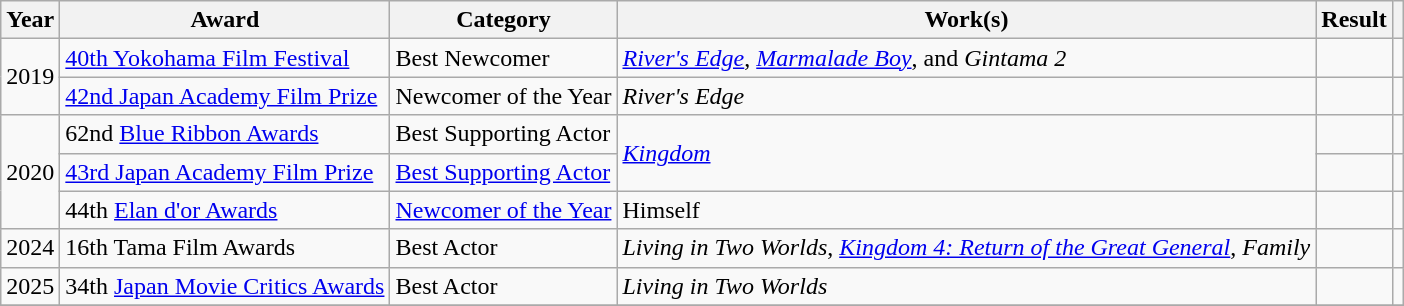<table class="wikitable sortable">
<tr>
<th>Year</th>
<th>Award</th>
<th>Category</th>
<th>Work(s)</th>
<th class="unsortable">Result</th>
<th class="unsortable"></th>
</tr>
<tr>
<td rowspan="2">2019</td>
<td><a href='#'>40th Yokohama Film Festival</a></td>
<td>Best Newcomer</td>
<td><em><a href='#'>River's Edge</a></em>, <em><a href='#'>Marmalade Boy</a></em>, and <em>Gintama 2</em></td>
<td></td>
<td></td>
</tr>
<tr>
<td><a href='#'>42nd Japan Academy Film Prize</a></td>
<td>Newcomer of the Year</td>
<td><em>River's Edge</em></td>
<td></td>
<td></td>
</tr>
<tr>
<td rowspan="3">2020</td>
<td>62nd <a href='#'>Blue Ribbon Awards</a></td>
<td>Best Supporting Actor</td>
<td rowspan="2"><em><a href='#'>Kingdom</a></em></td>
<td></td>
<td></td>
</tr>
<tr>
<td><a href='#'>43rd Japan Academy Film Prize</a></td>
<td><a href='#'>Best Supporting Actor</a></td>
<td></td>
<td></td>
</tr>
<tr>
<td>44th <a href='#'>Elan d'or Awards</a></td>
<td><a href='#'>Newcomer of the Year</a></td>
<td>Himself</td>
<td></td>
<td></td>
</tr>
<tr>
<td>2024</td>
<td>16th Tama Film Awards</td>
<td>Best Actor</td>
<td><em>Living in Two Worlds</em>, <em><a href='#'>Kingdom 4: Return of the Great General</a></em>, <em>Family</em></td>
<td></td>
<td></td>
</tr>
<tr>
<td>2025</td>
<td>34th <a href='#'>Japan Movie Critics Awards</a></td>
<td>Best Actor</td>
<td><em>Living in Two Worlds</em></td>
<td></td>
<td></td>
</tr>
<tr>
</tr>
</table>
